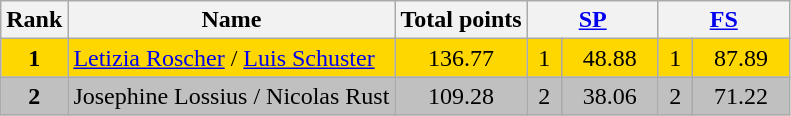<table class="wikitable sortable">
<tr>
<th>Rank</th>
<th>Name</th>
<th>Total points</th>
<th colspan="2" width="80px"><a href='#'>SP</a></th>
<th colspan="2" width="80px"><a href='#'>FS</a></th>
</tr>
<tr bgcolor="gold">
<td align="center"><strong>1</strong></td>
<td><a href='#'>Letizia Roscher</a> / <a href='#'>Luis Schuster</a></td>
<td align="center">136.77</td>
<td align="center">1</td>
<td align="center">48.88</td>
<td align="center">1</td>
<td align="center">87.89</td>
</tr>
<tr bgcolor="silver">
<td align="center"><strong>2</strong></td>
<td>Josephine Lossius / Nicolas Rust</td>
<td align="center">109.28</td>
<td align="center">2</td>
<td align="center">38.06</td>
<td align="center">2</td>
<td align="center">71.22</td>
</tr>
</table>
